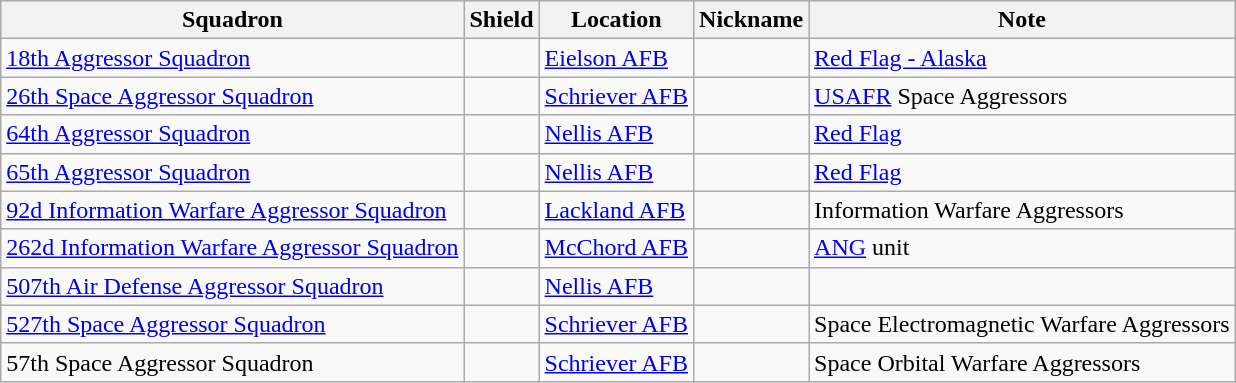<table class="wikitable">
<tr>
<th>Squadron</th>
<th>Shield</th>
<th>Location</th>
<th>Nickname</th>
<th>Note</th>
</tr>
<tr>
<td><a href='#'>18th Aggressor Squadron</a></td>
<td></td>
<td><a href='#'>Eielson AFB</a></td>
<td></td>
<td><a href='#'>Red Flag - Alaska</a></td>
</tr>
<tr>
<td><a href='#'>26th Space Aggressor Squadron</a></td>
<td></td>
<td><a href='#'>Schriever AFB</a></td>
<td></td>
<td><a href='#'>USAFR</a> Space Aggressors</td>
</tr>
<tr>
<td><a href='#'>64th Aggressor Squadron</a></td>
<td></td>
<td><a href='#'>Nellis AFB</a></td>
<td></td>
<td><a href='#'>Red Flag</a></td>
</tr>
<tr>
<td><a href='#'>65th Aggressor Squadron</a></td>
<td></td>
<td><a href='#'>Nellis AFB</a></td>
<td></td>
<td><a href='#'>Red Flag</a></td>
</tr>
<tr>
<td><a href='#'>92d Information Warfare Aggressor Squadron</a></td>
<td></td>
<td><a href='#'>Lackland AFB</a></td>
<td></td>
<td>Information Warfare Aggressors</td>
</tr>
<tr>
<td><a href='#'>262d Information Warfare Aggressor Squadron</a></td>
<td></td>
<td><a href='#'>McChord AFB</a></td>
<td></td>
<td><a href='#'>ANG</a> unit</td>
</tr>
<tr>
<td><a href='#'>507th Air Defense Aggressor Squadron</a></td>
<td></td>
<td><a href='#'>Nellis AFB</a></td>
<td></td>
<td></td>
</tr>
<tr>
<td><a href='#'>527th Space Aggressor Squadron</a></td>
<td></td>
<td><a href='#'>Schriever AFB</a></td>
<td></td>
<td>Space Electromagnetic Warfare Aggressors</td>
</tr>
<tr>
<td>57th Space Aggressor Squadron</td>
<td></td>
<td><a href='#'>Schriever AFB</a></td>
<td></td>
<td>Space Orbital Warfare Aggressors</td>
</tr>
</table>
